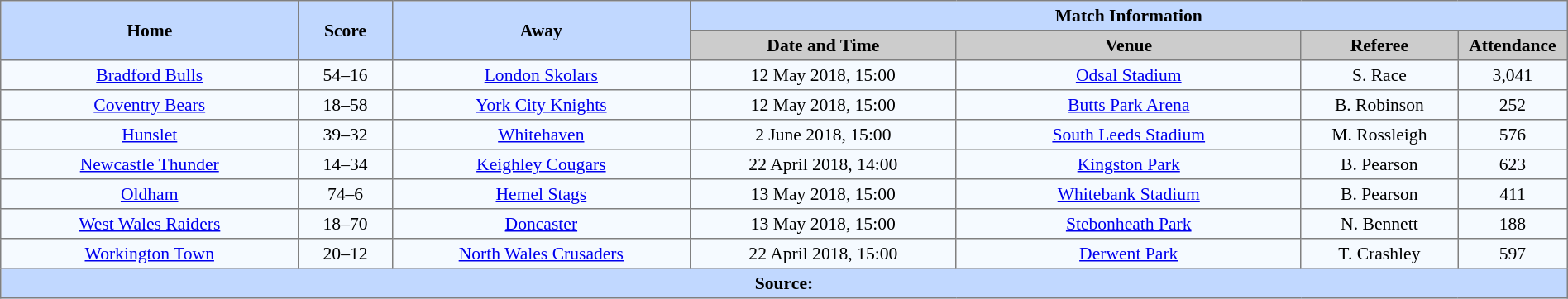<table border=1 style="border-collapse:collapse; font-size:90%; text-align:center;" cellpadding=3 cellspacing=0 width=100%>
<tr bgcolor=#C1D8FF>
<th rowspan=2 width=19%>Home</th>
<th rowspan=2 width=6%>Score</th>
<th rowspan=2 width=19%>Away</th>
<th colspan=4>Match Information</th>
</tr>
<tr bgcolor=#CCCCCC>
<th width=17%>Date and Time</th>
<th width=22%>Venue</th>
<th width=10%>Referee</th>
<th width=7%>Attendance</th>
</tr>
<tr bgcolor=#F5FAFF>
<td> <a href='#'>Bradford Bulls</a></td>
<td>54–16</td>
<td> <a href='#'>London Skolars</a></td>
<td>12 May 2018, 15:00</td>
<td><a href='#'>Odsal Stadium</a></td>
<td>S. Race</td>
<td>3,041</td>
</tr>
<tr bgcolor=#F5FAFF>
<td> <a href='#'>Coventry Bears</a></td>
<td>18–58</td>
<td> <a href='#'>York City Knights</a></td>
<td>12 May 2018, 15:00</td>
<td><a href='#'>Butts Park Arena</a></td>
<td>B. Robinson</td>
<td>252</td>
</tr>
<tr bgcolor=#F5FAFF>
<td> <a href='#'>Hunslet</a></td>
<td>39–32</td>
<td> <a href='#'>Whitehaven</a></td>
<td>2 June 2018, 15:00</td>
<td><a href='#'>South Leeds Stadium</a></td>
<td>M. Rossleigh</td>
<td>576</td>
</tr>
<tr bgcolor=#F5FAFF>
<td> <a href='#'>Newcastle Thunder</a></td>
<td>14–34</td>
<td> <a href='#'>Keighley Cougars</a></td>
<td>22 April 2018, 14:00</td>
<td><a href='#'>Kingston Park</a></td>
<td>B. Pearson</td>
<td>623</td>
</tr>
<tr bgcolor=#F5FAFF>
<td> <a href='#'>Oldham</a></td>
<td>74–6</td>
<td> <a href='#'>Hemel Stags</a></td>
<td>13 May 2018, 15:00</td>
<td><a href='#'>Whitebank Stadium</a></td>
<td>B. Pearson</td>
<td>411</td>
</tr>
<tr bgcolor=#F5FAFF>
<td> <a href='#'>West Wales Raiders</a></td>
<td>18–70</td>
<td> <a href='#'>Doncaster</a></td>
<td>13 May 2018, 15:00</td>
<td><a href='#'>Stebonheath Park</a></td>
<td>N. Bennett</td>
<td>188</td>
</tr>
<tr bgcolor=#F5FAFF>
<td> <a href='#'>Workington Town</a></td>
<td>20–12</td>
<td> <a href='#'>North Wales Crusaders</a></td>
<td>22 April 2018, 15:00</td>
<td><a href='#'>Derwent Park</a></td>
<td>T. Crashley</td>
<td>597</td>
</tr>
<tr bgcolor=#C1D8FF>
<th colspan=7>Source:</th>
</tr>
</table>
